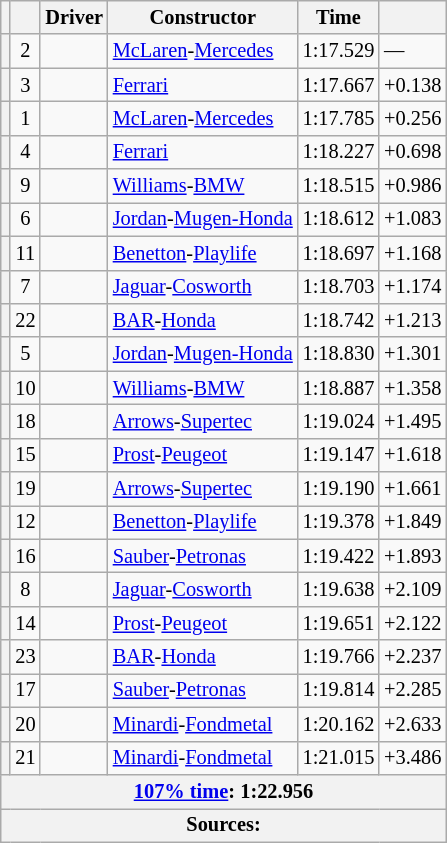<table class="wikitable sortable" style="font-size: 85%;">
<tr>
<th scope="col"></th>
<th scope="col"></th>
<th scope="col">Driver</th>
<th scope="col">Constructor</th>
<th scope="col">Time</th>
<th scope="col"></th>
</tr>
<tr>
<th scope="row"></th>
<td align="center">2</td>
<td data-sort-value="COU"> </td>
<td><a href='#'>McLaren</a>-<a href='#'>Mercedes</a></td>
<td>1:17.529</td>
<td>—</td>
</tr>
<tr>
<th scope="row"></th>
<td align="center">3</td>
<td data-sort-value="SCHM"> </td>
<td><a href='#'>Ferrari</a></td>
<td>1:17.667</td>
<td>+0.138</td>
</tr>
<tr>
<th scope="row"></th>
<td align="center">1</td>
<td data-sort-value="HAK"> </td>
<td><a href='#'>McLaren</a>-<a href='#'>Mercedes</a></td>
<td>1:17.785</td>
<td>+0.256</td>
</tr>
<tr>
<th scope="row"></th>
<td align="center">4</td>
<td data-sort-value="BAR"> </td>
<td><a href='#'>Ferrari</a></td>
<td>1:18.227</td>
<td>+0.698</td>
</tr>
<tr>
<th scope="row"></th>
<td align="center">9</td>
<td data-sort-value="SCHR"> </td>
<td><a href='#'>Williams</a>-<a href='#'>BMW</a></td>
<td>1:18.515</td>
<td>+0.986</td>
</tr>
<tr>
<th scope="row"></th>
<td align="center">6</td>
<td data-sort-value="TRU"> </td>
<td><a href='#'>Jordan</a>-<a href='#'>Mugen-Honda</a></td>
<td>1:18.612</td>
<td>+1.083</td>
</tr>
<tr>
<th scope="row"></th>
<td align="center">11</td>
<td data-sort-value="FIS"> </td>
<td><a href='#'>Benetton</a>-<a href='#'>Playlife</a></td>
<td>1:18.697</td>
<td>+1.168</td>
</tr>
<tr>
<th scope="row"></th>
<td align="center">7</td>
<td data-sort-value="IRV"> </td>
<td><a href='#'>Jaguar</a>-<a href='#'>Cosworth</a></td>
<td>1:18.703</td>
<td>+1.174</td>
</tr>
<tr>
<th scope="row"></th>
<td align="center">22</td>
<td data-sort-value="VIL"> </td>
<td><a href='#'>BAR</a>-<a href='#'>Honda</a></td>
<td>1:18.742</td>
<td>+1.213</td>
</tr>
<tr>
<th scope="row"></th>
<td align="center">5</td>
<td data-sort-value="FRE"> </td>
<td><a href='#'>Jordan</a>-<a href='#'>Mugen-Honda</a></td>
<td>1:18.830</td>
<td>+1.301</td>
</tr>
<tr>
<th scope="row"></th>
<td align="center">10</td>
<td data-sort-value="BUT"> </td>
<td><a href='#'>Williams</a>-<a href='#'>BMW</a></td>
<td>1:18.887</td>
<td>+1.358</td>
</tr>
<tr>
<th scope="row"></th>
<td align="center">18</td>
<td data-sort-value="DEL"> </td>
<td><a href='#'>Arrows</a>-<a href='#'>Supertec</a></td>
<td>1:19.024</td>
<td>+1.495</td>
</tr>
<tr>
<th scope="row"></th>
<td align="center">15</td>
<td data-sort-value="HEI"> </td>
<td><a href='#'>Prost</a>-<a href='#'>Peugeot</a></td>
<td>1:19.147</td>
<td>+1.618</td>
</tr>
<tr>
<th scope="row"></th>
<td align="center">19</td>
<td data-sort-value="VER"> </td>
<td><a href='#'>Arrows</a>-<a href='#'>Supertec</a></td>
<td>1:19.190</td>
<td>+1.661</td>
</tr>
<tr>
<th scope="row"></th>
<td align="center">12</td>
<td data-sort-value="WUR"> </td>
<td><a href='#'>Benetton</a>-<a href='#'>Playlife</a></td>
<td>1:19.378</td>
<td>+1.849</td>
</tr>
<tr>
<th scope="row"></th>
<td align="center">16</td>
<td data-sort-value="DIN"> </td>
<td><a href='#'>Sauber</a>-<a href='#'>Petronas</a></td>
<td>1:19.422</td>
<td>+1.893</td>
</tr>
<tr>
<th scope="row"></th>
<td align="center">8</td>
<td data-sort-value="HER"> </td>
<td><a href='#'>Jaguar</a>-<a href='#'>Cosworth</a></td>
<td>1:19.638</td>
<td>+2.109</td>
</tr>
<tr>
<th scope="row"></th>
<td align="center">14</td>
<td data-sort-value="ALE"> </td>
<td><a href='#'>Prost</a>-<a href='#'>Peugeot</a></td>
<td>1:19.651</td>
<td>+2.122</td>
</tr>
<tr>
<th scope="row"></th>
<td align="center">23</td>
<td data-sort-value="ZON"> </td>
<td><a href='#'>BAR</a>-<a href='#'>Honda</a></td>
<td>1:19.766</td>
<td>+2.237</td>
</tr>
<tr>
<th scope="row"></th>
<td align="center">17</td>
<td data-sort-value="SAL"> </td>
<td><a href='#'>Sauber</a>-<a href='#'>Petronas</a></td>
<td>1:19.814</td>
<td>+2.285</td>
</tr>
<tr>
<th scope="row"></th>
<td align="center">20</td>
<td data-sort-value="GEN"> </td>
<td><a href='#'>Minardi</a>-<a href='#'>Fondmetal</a></td>
<td>1:20.162</td>
<td>+2.633</td>
</tr>
<tr>
<th scope="row"></th>
<td align="center">21</td>
<td data-sort-value="MAZ"> </td>
<td><a href='#'>Minardi</a>-<a href='#'>Fondmetal</a></td>
<td>1:21.015</td>
<td>+3.486</td>
</tr>
<tr class="sortbottom">
<th colspan="6"><a href='#'>107% time</a>: 1:22.956</th>
</tr>
<tr class="sortbottom">
<th colspan="6">Sources:</th>
</tr>
</table>
